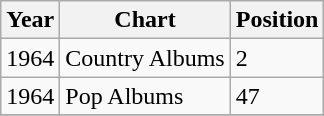<table class="wikitable">
<tr>
<th align="left">Year</th>
<th align="left">Chart</th>
<th align="left">Position</th>
</tr>
<tr>
<td align="left">1964</td>
<td align="left">Country Albums</td>
<td align="left">2</td>
</tr>
<tr>
<td align="left">1964</td>
<td align="left">Pop Albums</td>
<td align="left">47</td>
</tr>
<tr>
</tr>
</table>
